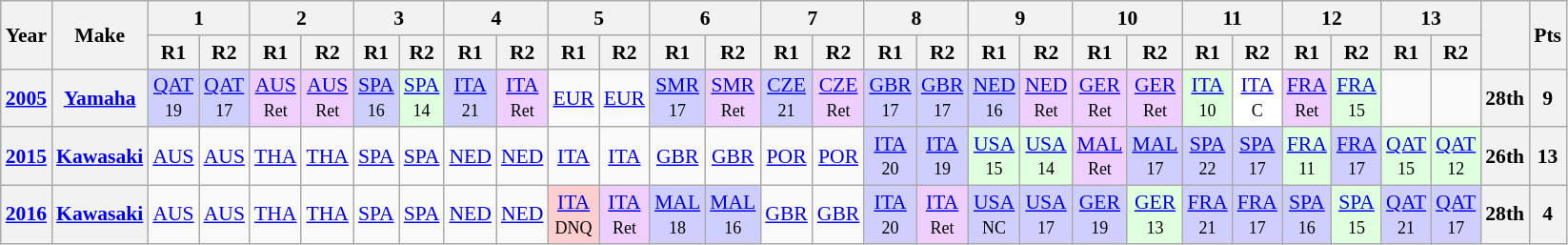<table class="wikitable" style="text-align:center; font-size:90%">
<tr>
<th valign="middle" rowspan=2>Year</th>
<th valign="middle" rowspan=2>Make</th>
<th colspan=2>1</th>
<th colspan=2>2</th>
<th colspan=2>3</th>
<th colspan=2>4</th>
<th colspan=2>5</th>
<th colspan=2>6</th>
<th colspan=2>7</th>
<th colspan=2>8</th>
<th colspan=2>9</th>
<th colspan=2>10</th>
<th colspan=2>11</th>
<th colspan=2>12</th>
<th colspan=2>13</th>
<th rowspan=2></th>
<th rowspan=2>Pts</th>
</tr>
<tr>
<th>R1</th>
<th>R2</th>
<th>R1</th>
<th>R2</th>
<th>R1</th>
<th>R2</th>
<th>R1</th>
<th>R2</th>
<th>R1</th>
<th>R2</th>
<th>R1</th>
<th>R2</th>
<th>R1</th>
<th>R2</th>
<th>R1</th>
<th>R2</th>
<th>R1</th>
<th>R2</th>
<th>R1</th>
<th>R2</th>
<th>R1</th>
<th>R2</th>
<th>R1</th>
<th>R2</th>
<th>R1</th>
<th>R2</th>
</tr>
<tr>
<th><a href='#'>2005</a></th>
<th><a href='#'>Yamaha</a></th>
<td style="background:#CFCFFF;"><a href='#'>QAT</a><br><small>19</small></td>
<td style="background:#CFCFFF;"><a href='#'>QAT</a><br><small>17</small></td>
<td style="background:#EFCFFF;"><a href='#'>AUS</a><br><small>Ret</small></td>
<td style="background:#EFCFFF;"><a href='#'>AUS</a><br><small>Ret</small></td>
<td style="background:#CFCFFF;"><a href='#'>SPA</a><br><small>16</small></td>
<td style="background:#dfffdf;"><a href='#'>SPA</a><br><small>14</small></td>
<td style="background:#CFCFFF;"><a href='#'>ITA</a><br><small>21</small></td>
<td style="background:#EFCFFF;"><a href='#'>ITA</a><br><small>Ret</small></td>
<td><a href='#'>EUR</a></td>
<td><a href='#'>EUR</a></td>
<td style="background:#CFCFFF;"><a href='#'>SMR</a><br><small>17</small></td>
<td style="background:#EFCFFF;"><a href='#'>SMR</a><br><small>Ret</small></td>
<td style="background:#CFCFFF;"><a href='#'>CZE</a><br><small>21</small></td>
<td style="background:#EFCFFF;"><a href='#'>CZE</a><br><small>Ret</small></td>
<td style="background:#CFCFFF;"><a href='#'>GBR</a><br><small>17</small></td>
<td style="background:#CFCFFF;"><a href='#'>GBR</a><br><small>17</small></td>
<td style="background:#CFCFFF;"><a href='#'>NED</a><br><small>16</small></td>
<td style="background:#EFCFFF;"><a href='#'>NED</a><br><small>Ret</small></td>
<td style="background:#EFCFFF;"><a href='#'>GER</a><br><small>Ret</small></td>
<td style="background:#EFCFFF;"><a href='#'>GER</a><br><small>Ret</small></td>
<td style="background:#dfffdf;"><a href='#'>ITA</a><br><small>10</small></td>
<td style="background:#FFFFFF;"><a href='#'>ITA</a><br><small>C</small></td>
<td style="background:#EFCFFF;"><a href='#'>FRA</a><br><small>Ret</small></td>
<td style="background:#dfffdf;"><a href='#'>FRA</a><br><small>15</small></td>
<td></td>
<td></td>
<th>28th</th>
<th>9</th>
</tr>
<tr>
<th><a href='#'>2015</a></th>
<th><a href='#'>Kawasaki</a></th>
<td><a href='#'>AUS</a></td>
<td><a href='#'>AUS</a></td>
<td><a href='#'>THA</a></td>
<td><a href='#'>THA</a></td>
<td><a href='#'>SPA</a></td>
<td><a href='#'>SPA</a></td>
<td><a href='#'>NED</a></td>
<td><a href='#'>NED</a></td>
<td><a href='#'>ITA</a></td>
<td><a href='#'>ITA</a></td>
<td><a href='#'>GBR</a></td>
<td><a href='#'>GBR</a></td>
<td><a href='#'>POR</a></td>
<td><a href='#'>POR</a></td>
<td style="background:#CFCFFF;"><a href='#'>ITA</a><br><small>20</small></td>
<td style="background:#CFCFFF;"><a href='#'>ITA</a><br><small>19</small></td>
<td style="background:#dfffdf;"><a href='#'>USA</a><br><small>15</small></td>
<td style="background:#dfffdf;"><a href='#'>USA</a><br><small>14</small></td>
<td style="background:#EFCFFF;"><a href='#'>MAL</a><br><small>Ret</small></td>
<td style="background:#CFCFFF;"><a href='#'>MAL</a><br><small>17</small></td>
<td style="background:#CFCFFF;"><a href='#'>SPA</a><br><small>22</small></td>
<td style="background:#CFCFFF;"><a href='#'>SPA</a><br><small>17</small></td>
<td style="background:#dfffdf;"><a href='#'>FRA</a><br><small>11</small></td>
<td style="background:#CFCFFF;"><a href='#'>FRA</a><br><small>17</small></td>
<td style="background:#dfffdf;"><a href='#'>QAT</a><br><small>15</small></td>
<td style="background:#dfffdf;"><a href='#'>QAT</a><br><small>12</small></td>
<th>26th</th>
<th>13</th>
</tr>
<tr>
<th><a href='#'>2016</a></th>
<th><a href='#'>Kawasaki</a></th>
<td><a href='#'>AUS</a></td>
<td><a href='#'>AUS</a></td>
<td><a href='#'>THA</a></td>
<td><a href='#'>THA</a></td>
<td><a href='#'>SPA</a></td>
<td><a href='#'>SPA</a></td>
<td><a href='#'>NED</a></td>
<td><a href='#'>NED</a></td>
<td style="background:#ffcfcf;"><a href='#'>ITA</a><br><small>DNQ</small></td>
<td style="background:#EFCFFF;"><a href='#'>ITA</a><br><small>Ret</small></td>
<td style="background:#CFCFFF;"><a href='#'>MAL</a><br><small>18</small></td>
<td style="background:#CFCFFF;"><a href='#'>MAL</a><br><small>16</small></td>
<td><a href='#'>GBR</a></td>
<td><a href='#'>GBR</a></td>
<td style="background:#CFCFFF;"><a href='#'>ITA</a><br><small>20</small></td>
<td style="background:#EFCFFF;"><a href='#'>ITA</a><br><small>Ret</small></td>
<td style="background:#CFCFFF;"><a href='#'>USA</a><br><small>NC</small></td>
<td style="background:#CFCFFF;"><a href='#'>USA</a><br><small>17</small></td>
<td style="background:#cfcfff;"><a href='#'>GER</a><br><small>19</small></td>
<td style="background:#dfffdf;"><a href='#'>GER</a><br><small>13</small></td>
<td style="background:#cfcfff;"><a href='#'>FRA</a><br><small>21</small></td>
<td style="background:#cfcfff;"><a href='#'>FRA</a><br><small>17</small></td>
<td style="background:#cfcfff;"><a href='#'>SPA</a><br><small>16</small></td>
<td style="background:#dfffdf;"><a href='#'>SPA</a><br><small>15</small></td>
<td style="background:#cfcfff;"><a href='#'>QAT</a><br><small>21</small></td>
<td style="background:#cfcfff;"><a href='#'>QAT</a><br><small>17</small></td>
<th>28th</th>
<th>4</th>
</tr>
</table>
